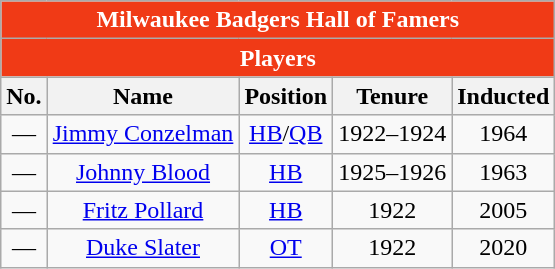<table class="wikitable" style="text-align:center">
<tr>
<th colspan="5" style="background:#f03a16;color:white;">Milwaukee Badgers Hall of Famers</th>
</tr>
<tr>
<th colspan="5" style="background:#f03a16;color:white;">Players</th>
</tr>
<tr>
<th>No.</th>
<th>Name</th>
<th>Position</th>
<th>Tenure</th>
<th>Inducted</th>
</tr>
<tr>
<td>—</td>
<td><a href='#'>Jimmy Conzelman</a></td>
<td><a href='#'>HB</a>/<a href='#'>QB</a></td>
<td>1922–1924</td>
<td>1964</td>
</tr>
<tr>
<td>—</td>
<td><a href='#'>Johnny Blood</a></td>
<td><a href='#'>HB</a></td>
<td>1925–1926</td>
<td>1963</td>
</tr>
<tr>
<td>—</td>
<td><a href='#'>Fritz Pollard</a></td>
<td><a href='#'>HB</a></td>
<td>1922</td>
<td>2005</td>
</tr>
<tr>
<td>—</td>
<td><a href='#'>Duke Slater</a></td>
<td><a href='#'>OT</a></td>
<td>1922</td>
<td>2020</td>
</tr>
</table>
